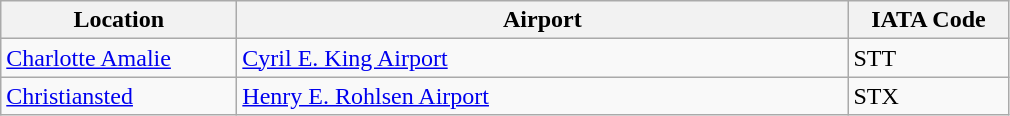<table class="wikitable">
<tr>
<th scope="col" style="width:150px;"><strong>Location</strong></th>
<th scope="col" style="width:400px;"><strong>Airport</strong></th>
<th scope="col" style="width:100px;"><strong>IATA Code</strong></th>
</tr>
<tr>
<td><a href='#'>Charlotte Amalie</a></td>
<td><a href='#'>Cyril E. King Airport</a></td>
<td>STT</td>
</tr>
<tr>
<td><a href='#'>Christiansted</a></td>
<td><a href='#'>Henry E. Rohlsen Airport</a></td>
<td>STX</td>
</tr>
</table>
